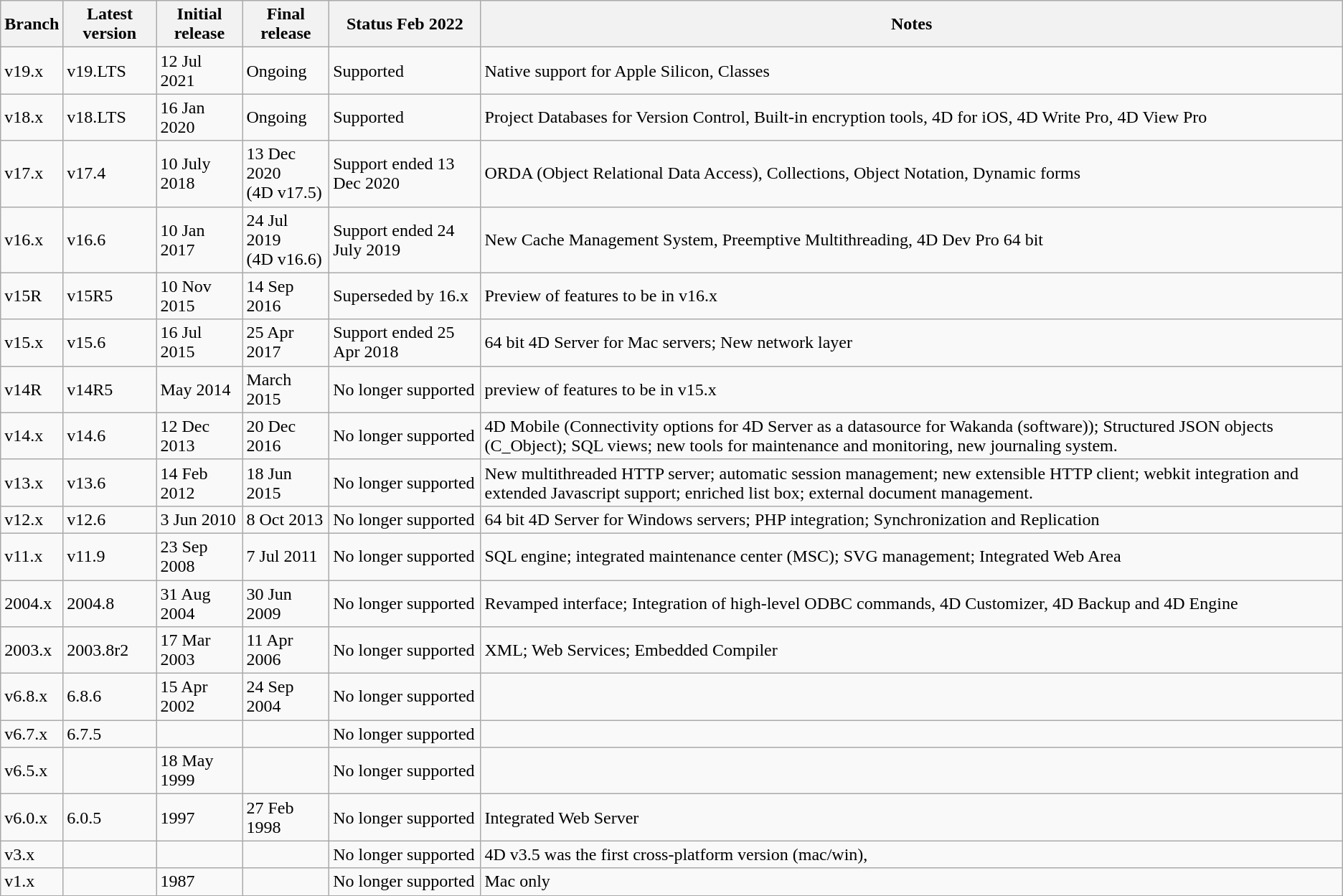<table class="wikitable">
<tr>
<th>Branch</th>
<th>Latest version</th>
<th>Initial release</th>
<th>Final release</th>
<th>Status Feb 2022</th>
<th>Notes</th>
</tr>
<tr>
<td>v19.x</td>
<td>v19.LTS</td>
<td>12 Jul 2021</td>
<td>Ongoing</td>
<td>Supported</td>
<td>Native support for Apple Silicon, Classes</td>
</tr>
<tr>
<td>v18.x</td>
<td>v18.LTS</td>
<td>16 Jan 2020</td>
<td>Ongoing</td>
<td>Supported</td>
<td>Project Databases for Version Control, Built-in encryption tools, 4D for iOS, 4D Write Pro, 4D View Pro</td>
</tr>
<tr>
<td>v17.x</td>
<td>v17.4</td>
<td>10 July 2018</td>
<td>13 Dec 2020<br>(4D v17.5)</td>
<td>Support ended 13 Dec 2020</td>
<td>ORDA (Object Relational Data Access), Collections, Object Notation, Dynamic forms</td>
</tr>
<tr>
<td>v16.x</td>
<td>v16.6</td>
<td>10 Jan 2017</td>
<td>24 Jul 2019<br>(4D v16.6)</td>
<td>Support ended 24 July 2019</td>
<td>New Cache Management System, Preemptive Multithreading, 4D Dev Pro 64 bit</td>
</tr>
<tr>
<td>v15R</td>
<td>v15R5</td>
<td>10 Nov 2015</td>
<td>14 Sep 2016</td>
<td>Superseded by 16.x</td>
<td>Preview of features to be in v16.x</td>
</tr>
<tr>
<td>v15.x</td>
<td>v15.6</td>
<td>16 Jul 2015</td>
<td>25 Apr 2017</td>
<td>Support ended 25 Apr 2018</td>
<td>64 bit 4D Server for Mac servers; New network layer</td>
</tr>
<tr>
<td>v14R</td>
<td>v14R5</td>
<td>May 2014</td>
<td>March 2015</td>
<td>No longer supported</td>
<td>preview of features to be in v15.x</td>
</tr>
<tr>
<td>v14.x</td>
<td>v14.6</td>
<td>12 Dec 2013</td>
<td>20 Dec 2016</td>
<td>No longer supported</td>
<td>4D Mobile (Connectivity options for 4D Server as a datasource for Wakanda (software)); Structured JSON objects (C_Object); SQL views; new tools for maintenance and monitoring, new journaling system.</td>
</tr>
<tr>
<td>v13.x</td>
<td>v13.6</td>
<td>14 Feb 2012</td>
<td>18 Jun 2015</td>
<td>No longer supported</td>
<td>New multithreaded HTTP server; automatic session management; new extensible HTTP client; webkit integration and extended Javascript support; enriched list box; external document management.</td>
</tr>
<tr>
<td>v12.x</td>
<td>v12.6</td>
<td>3 Jun 2010</td>
<td>8 Oct 2013</td>
<td>No longer supported</td>
<td>64 bit 4D Server for Windows servers; PHP integration; Synchronization and Replication</td>
</tr>
<tr>
<td>v11.x</td>
<td>v11.9</td>
<td>23 Sep 2008</td>
<td>7 Jul 2011</td>
<td>No longer supported</td>
<td>SQL engine; integrated maintenance center (MSC); SVG management; Integrated Web Area</td>
</tr>
<tr>
<td>2004.x</td>
<td>2004.8</td>
<td>31 Aug 2004</td>
<td>30 Jun 2009</td>
<td>No longer supported</td>
<td>Revamped interface; Integration of high-level ODBC commands, 4D Customizer, 4D Backup and 4D Engine</td>
</tr>
<tr>
<td>2003.x</td>
<td>2003.8r2</td>
<td>17 Mar 2003</td>
<td>11 Apr 2006</td>
<td>No longer supported</td>
<td>XML; Web Services; Embedded Compiler</td>
</tr>
<tr>
<td>v6.8.x</td>
<td>6.8.6</td>
<td>15 Apr 2002</td>
<td>24 Sep 2004</td>
<td>No longer supported</td>
<td></td>
</tr>
<tr>
<td>v6.7.x</td>
<td>6.7.5</td>
<td></td>
<td></td>
<td>No longer supported</td>
<td></td>
</tr>
<tr>
<td>v6.5.x</td>
<td></td>
<td>18 May 1999</td>
<td></td>
<td>No longer supported</td>
<td></td>
</tr>
<tr>
<td>v6.0.x</td>
<td>6.0.5</td>
<td>1997</td>
<td>27 Feb 1998</td>
<td>No longer supported</td>
<td>Integrated Web Server</td>
</tr>
<tr>
<td>v3.x</td>
<td></td>
<td></td>
<td></td>
<td>No longer supported</td>
<td>4D v3.5 was the first cross-platform version (mac/win),</td>
</tr>
<tr>
<td>v1.x</td>
<td></td>
<td>1987</td>
<td></td>
<td>No longer supported</td>
<td>Mac only</td>
</tr>
</table>
